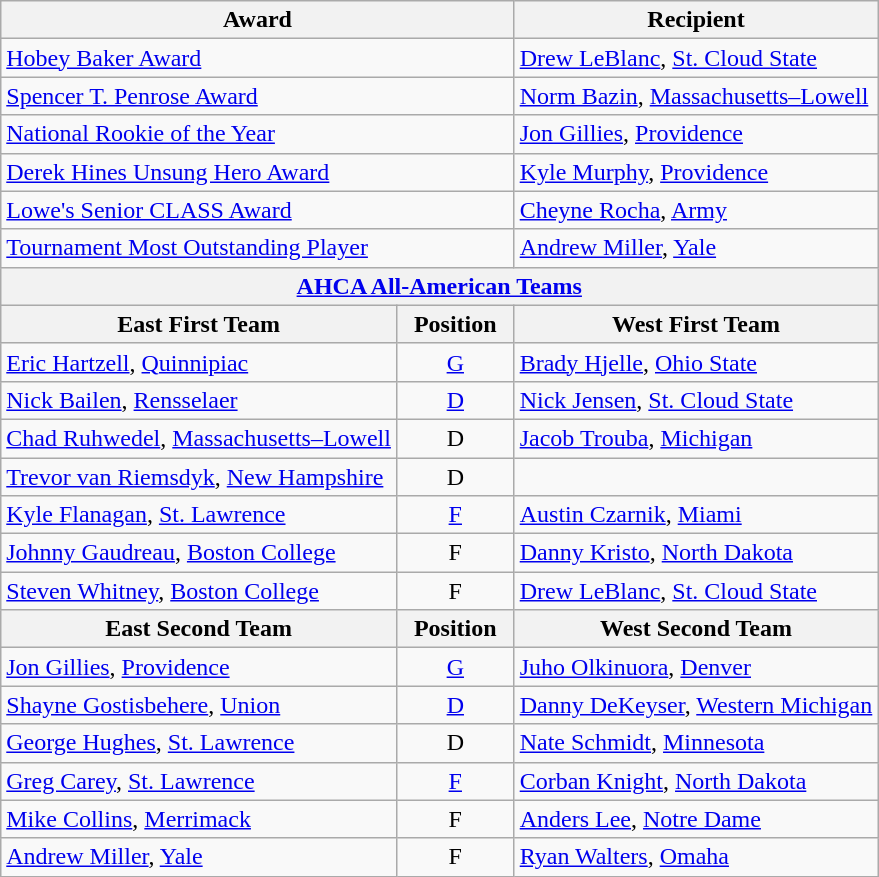<table class="wikitable">
<tr>
<th colspan=2>Award</th>
<th>Recipient</th>
</tr>
<tr>
<td colspan=2><a href='#'>Hobey Baker Award</a></td>
<td><a href='#'>Drew LeBlanc</a>, <a href='#'>St. Cloud State</a></td>
</tr>
<tr>
<td colspan=2><a href='#'>Spencer T. Penrose Award</a></td>
<td><a href='#'>Norm Bazin</a>, <a href='#'>Massachusetts–Lowell</a></td>
</tr>
<tr>
<td colspan=2><a href='#'>National Rookie of the Year</a></td>
<td><a href='#'>Jon Gillies</a>, <a href='#'>Providence</a></td>
</tr>
<tr>
<td colspan=2><a href='#'>Derek Hines Unsung Hero Award</a></td>
<td><a href='#'>Kyle Murphy</a>, <a href='#'>Providence</a></td>
</tr>
<tr>
<td colspan=2><a href='#'>Lowe's Senior CLASS Award</a></td>
<td><a href='#'>Cheyne Rocha</a>, <a href='#'>Army</a></td>
</tr>
<tr>
<td colspan=2><a href='#'>Tournament Most Outstanding Player</a></td>
<td><a href='#'>Andrew Miller</a>, <a href='#'>Yale</a></td>
</tr>
<tr>
<th colspan=3><a href='#'>AHCA All-American Teams</a></th>
</tr>
<tr>
<th>East First Team</th>
<th>  Position  </th>
<th>West First Team</th>
</tr>
<tr>
<td><a href='#'>Eric Hartzell</a>, <a href='#'>Quinnipiac</a></td>
<td align=center><a href='#'>G</a></td>
<td><a href='#'>Brady Hjelle</a>, <a href='#'>Ohio State</a></td>
</tr>
<tr>
<td><a href='#'>Nick Bailen</a>, <a href='#'>Rensselaer</a></td>
<td align=center><a href='#'>D</a></td>
<td><a href='#'>Nick Jensen</a>, <a href='#'>St. Cloud State</a></td>
</tr>
<tr>
<td><a href='#'>Chad Ruhwedel</a>, <a href='#'>Massachusetts–Lowell</a></td>
<td align=center>D</td>
<td><a href='#'>Jacob Trouba</a>, <a href='#'>Michigan</a></td>
</tr>
<tr>
<td><a href='#'>Trevor van Riemsdyk</a>, <a href='#'>New Hampshire</a></td>
<td align=center>D</td>
<td></td>
</tr>
<tr>
<td><a href='#'>Kyle Flanagan</a>, <a href='#'>St. Lawrence</a></td>
<td align=center><a href='#'>F</a></td>
<td><a href='#'>Austin Czarnik</a>, <a href='#'>Miami</a></td>
</tr>
<tr>
<td><a href='#'>Johnny Gaudreau</a>, <a href='#'>Boston College</a></td>
<td align=center>F</td>
<td><a href='#'>Danny Kristo</a>, <a href='#'>North Dakota</a></td>
</tr>
<tr>
<td><a href='#'>Steven Whitney</a>, <a href='#'>Boston College</a></td>
<td align=center>F</td>
<td><a href='#'>Drew LeBlanc</a>, <a href='#'>St. Cloud State</a></td>
</tr>
<tr>
<th>East Second Team</th>
<th>  Position  </th>
<th>West Second Team</th>
</tr>
<tr>
<td><a href='#'>Jon Gillies</a>, <a href='#'>Providence</a></td>
<td align=center><a href='#'>G</a></td>
<td><a href='#'>Juho Olkinuora</a>, <a href='#'>Denver</a></td>
</tr>
<tr>
<td><a href='#'>Shayne Gostisbehere</a>, <a href='#'>Union</a></td>
<td align=center><a href='#'>D</a></td>
<td><a href='#'>Danny DeKeyser</a>, <a href='#'>Western Michigan</a></td>
</tr>
<tr>
<td><a href='#'>George Hughes</a>, <a href='#'>St. Lawrence</a></td>
<td align=center>D</td>
<td><a href='#'>Nate Schmidt</a>, <a href='#'>Minnesota</a></td>
</tr>
<tr>
<td><a href='#'>Greg Carey</a>, <a href='#'>St. Lawrence</a></td>
<td align=center><a href='#'>F</a></td>
<td><a href='#'>Corban Knight</a>, <a href='#'>North Dakota</a></td>
</tr>
<tr>
<td><a href='#'>Mike Collins</a>, <a href='#'>Merrimack</a></td>
<td align=center>F</td>
<td><a href='#'>Anders Lee</a>, <a href='#'>Notre Dame</a></td>
</tr>
<tr>
<td><a href='#'>Andrew Miller</a>, <a href='#'>Yale</a></td>
<td align=center>F</td>
<td><a href='#'>Ryan Walters</a>, <a href='#'>Omaha</a></td>
</tr>
</table>
